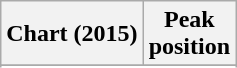<table class="wikitable sortable">
<tr>
<th>Chart (2015)</th>
<th>Peak<br>position</th>
</tr>
<tr>
</tr>
<tr>
</tr>
</table>
